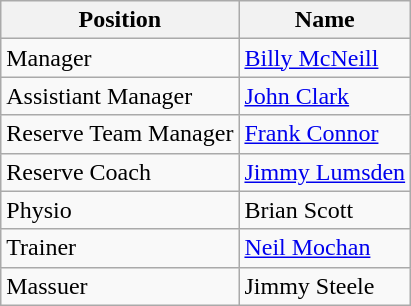<table class="wikitable">
<tr>
<th>Position</th>
<th>Name</th>
</tr>
<tr>
<td>Manager</td>
<td><a href='#'>Billy McNeill</a></td>
</tr>
<tr>
<td>Assistiant Manager</td>
<td><a href='#'>John Clark</a></td>
</tr>
<tr>
<td>Reserve Team Manager</td>
<td><a href='#'>Frank Connor</a></td>
</tr>
<tr>
<td>Reserve Coach</td>
<td><a href='#'>Jimmy Lumsden</a></td>
</tr>
<tr>
<td>Physio</td>
<td>Brian Scott</td>
</tr>
<tr>
<td>Trainer</td>
<td><a href='#'>Neil Mochan</a></td>
</tr>
<tr>
<td>Massuer</td>
<td>Jimmy Steele</td>
</tr>
</table>
